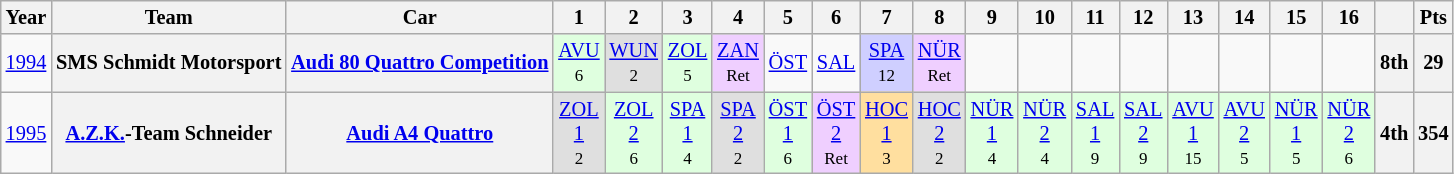<table class="wikitable" style="text-align:center; font-size:85%">
<tr>
<th>Year</th>
<th>Team</th>
<th>Car</th>
<th>1</th>
<th>2</th>
<th>3</th>
<th>4</th>
<th>5</th>
<th>6</th>
<th>7</th>
<th>8</th>
<th>9</th>
<th>10</th>
<th>11</th>
<th>12</th>
<th>13</th>
<th>14</th>
<th>15</th>
<th>16</th>
<th></th>
<th>Pts</th>
</tr>
<tr>
<td><a href='#'>1994</a></td>
<th>SMS Schmidt Motorsport</th>
<th><a href='#'>Audi 80 Quattro Competition</a></th>
<td style="background:#DFFFDF;"><a href='#'>AVU</a><br><small>6</small></td>
<td style="background:#DFDFDF;"><a href='#'>WUN</a><br><small>2</small></td>
<td style="background:#DFFFDF;"><a href='#'>ZOL</a><br><small>5</small></td>
<td style="background:#EFCFFF;"><a href='#'>ZAN</a><br><small>Ret</small></td>
<td><a href='#'>ÖST</a></td>
<td><a href='#'>SAL</a></td>
<td style="background:#CFCFFF;"><a href='#'>SPA</a><br><small>12</small></td>
<td style="background:#EFCFFF;"><a href='#'>NÜR</a><br><small>Ret</small></td>
<td></td>
<td></td>
<td></td>
<td></td>
<td></td>
<td></td>
<td></td>
<td></td>
<th>8th</th>
<th>29</th>
</tr>
<tr>
<td><a href='#'>1995</a></td>
<th><a href='#'>A.Z.K.</a>-Team Schneider</th>
<th><a href='#'>Audi A4 Quattro</a></th>
<td style="background:#DFDFDF;"><a href='#'>ZOL<br>1</a><br><small>2</small></td>
<td style="background:#DFFFDF;"><a href='#'>ZOL<br>2</a><br><small>6</small></td>
<td style="background:#DFFFDF;"><a href='#'>SPA<br>1</a><br><small>4</small></td>
<td style="background:#DFDFDF;"><a href='#'>SPA<br>2</a><br><small>2</small></td>
<td style="background:#DFFFDF;"><a href='#'>ÖST<br>1</a><br><small>6</small></td>
<td style="background:#EFCFFF;"><a href='#'>ÖST<br>2</a><br><small>Ret</small></td>
<td style="background:#FFDF9F;"><a href='#'>HOC<br>1</a><br><small>3</small></td>
<td style="background:#DFDFDF;"><a href='#'>HOC<br>2</a><br><small>2</small></td>
<td style="background:#DFFFDF;"><a href='#'>NÜR<br>1</a><br><small>4</small></td>
<td style="background:#DFFFDF;"><a href='#'>NÜR<br>2</a><br><small>4</small></td>
<td style="background:#DFFFDF;"><a href='#'>SAL<br>1</a><br><small>9</small></td>
<td style="background:#DFFFDF;"><a href='#'>SAL<br>2</a><br><small>9</small></td>
<td style="background:#DFFFDF;"><a href='#'>AVU<br>1</a><br><small>15</small></td>
<td style="background:#DFFFDF;"><a href='#'>AVU<br>2</a><br><small>5</small></td>
<td style="background:#DFFFDF;"><a href='#'>NÜR<br>1</a><br><small>5</small></td>
<td style="background:#DFFFDF;"><a href='#'>NÜR<br>2</a><br><small>6</small></td>
<th>4th</th>
<th>354</th>
</tr>
</table>
